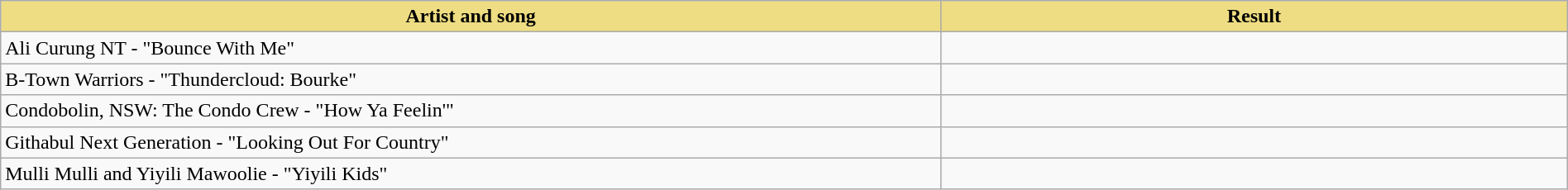<table class="wikitable" width=100%>
<tr>
<th style="width:15%;background:#EEDD82;">Artist and song</th>
<th style="width:10%;background:#EEDD82;">Result</th>
</tr>
<tr>
<td>Ali Curung NT - "Bounce With Me"</td>
<td></td>
</tr>
<tr>
<td>B-Town Warriors - "Thundercloud: Bourke"</td>
<td></td>
</tr>
<tr>
<td>Condobolin, NSW: The Condo Crew - "How Ya Feelin'"</td>
<td></td>
</tr>
<tr>
<td>Githabul Next Generation - "Looking Out For Country"</td>
<td></td>
</tr>
<tr>
<td>Mulli Mulli and Yiyili Mawoolie - "Yiyili Kids"</td>
<td></td>
</tr>
</table>
